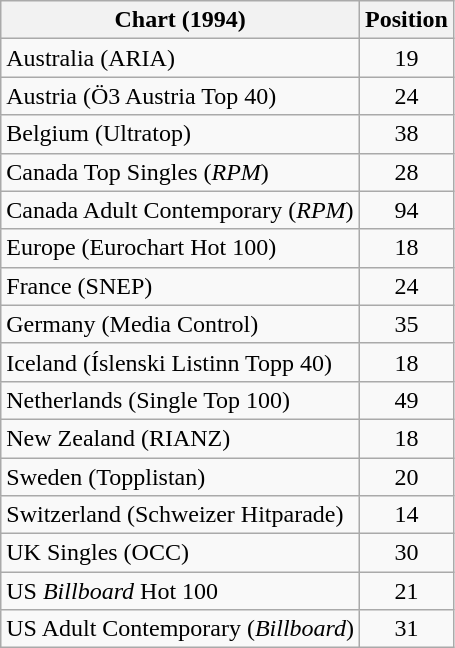<table class="wikitable sortable">
<tr>
<th>Chart (1994)</th>
<th>Position</th>
</tr>
<tr>
<td>Australia (ARIA)</td>
<td align="center">19</td>
</tr>
<tr>
<td>Austria (Ö3 Austria Top 40)</td>
<td align="center">24</td>
</tr>
<tr>
<td>Belgium (Ultratop)</td>
<td align="center">38</td>
</tr>
<tr>
<td>Canada Top Singles (<em>RPM</em>)</td>
<td align="center">28</td>
</tr>
<tr>
<td>Canada Adult Contemporary (<em>RPM</em>)</td>
<td align="center">94</td>
</tr>
<tr>
<td>Europe (Eurochart Hot 100)</td>
<td align="center">18</td>
</tr>
<tr>
<td>France (SNEP)</td>
<td align="center">24</td>
</tr>
<tr>
<td>Germany (Media Control)</td>
<td align="center">35</td>
</tr>
<tr>
<td>Iceland (Íslenski Listinn Topp 40)</td>
<td align="center">18</td>
</tr>
<tr>
<td>Netherlands (Single Top 100)</td>
<td align="center">49</td>
</tr>
<tr>
<td>New Zealand (RIANZ)</td>
<td align="center">18</td>
</tr>
<tr>
<td>Sweden (Topplistan)</td>
<td align="center">20</td>
</tr>
<tr>
<td>Switzerland (Schweizer Hitparade)</td>
<td align="center">14</td>
</tr>
<tr>
<td>UK Singles (OCC)</td>
<td align="center">30</td>
</tr>
<tr>
<td>US <em>Billboard</em> Hot 100</td>
<td align="center">21</td>
</tr>
<tr>
<td>US Adult Contemporary (<em>Billboard</em>)</td>
<td align="center">31</td>
</tr>
</table>
